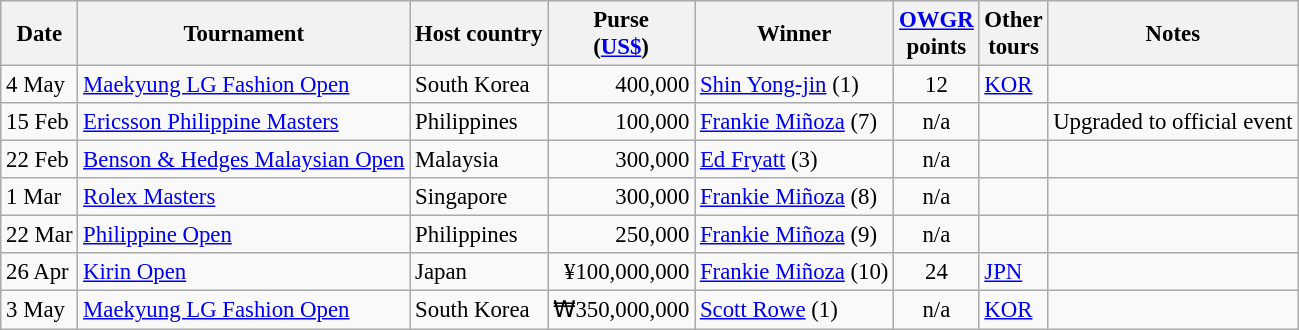<table class="wikitable" style="font-size:95%">
<tr>
<th>Date</th>
<th>Tournament</th>
<th>Host country</th>
<th>Purse<br>(<a href='#'>US$</a>)</th>
<th>Winner</th>
<th><a href='#'>OWGR</a><br>points</th>
<th>Other<br>tours</th>
<th>Notes</th>
</tr>
<tr>
<td>4 May</td>
<td><a href='#'>Maekyung LG Fashion Open</a></td>
<td>South Korea</td>
<td align=right>400,000</td>
<td> <a href='#'>Shin Yong-jin</a> (1)</td>
<td align=center>12</td>
<td><a href='#'>KOR</a></td>
<td></td>
</tr>
<tr>
<td>15 Feb</td>
<td><a href='#'>Ericsson Philippine Masters</a></td>
<td>Philippines</td>
<td align=right>100,000</td>
<td> <a href='#'>Frankie Miñoza</a> (7)</td>
<td align=center>n/a</td>
<td></td>
<td>Upgraded to official event</td>
</tr>
<tr>
<td>22 Feb</td>
<td><a href='#'>Benson & Hedges Malaysian Open</a></td>
<td>Malaysia</td>
<td align=right>300,000</td>
<td> <a href='#'>Ed Fryatt</a> (3)</td>
<td align=center>n/a</td>
<td></td>
<td></td>
</tr>
<tr>
<td>1 Mar</td>
<td><a href='#'>Rolex Masters</a></td>
<td>Singapore</td>
<td align=right>300,000</td>
<td> <a href='#'>Frankie Miñoza</a> (8)</td>
<td align=center>n/a</td>
<td></td>
<td></td>
</tr>
<tr>
<td>22 Mar</td>
<td><a href='#'>Philippine Open</a></td>
<td>Philippines</td>
<td align=right>250,000</td>
<td> <a href='#'>Frankie Miñoza</a> (9)</td>
<td align=center>n/a</td>
<td></td>
<td></td>
</tr>
<tr>
<td>26 Apr</td>
<td><a href='#'>Kirin Open</a></td>
<td>Japan</td>
<td align=right>¥100,000,000</td>
<td> <a href='#'>Frankie Miñoza</a> (10)</td>
<td align=center>24</td>
<td><a href='#'>JPN</a></td>
<td></td>
</tr>
<tr>
<td>3 May</td>
<td><a href='#'>Maekyung LG Fashion Open</a></td>
<td>South Korea</td>
<td align=right>₩350,000,000</td>
<td> <a href='#'>Scott Rowe</a> (1)</td>
<td align=center>n/a</td>
<td><a href='#'>KOR</a></td>
<td></td>
</tr>
</table>
